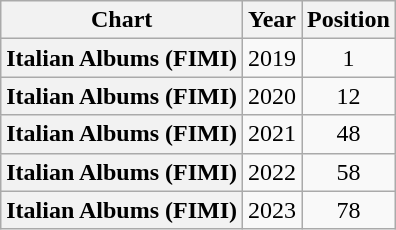<table class="wikitable plainrowheaders" style="text-align:center">
<tr>
<th>Chart</th>
<th>Year</th>
<th>Position</th>
</tr>
<tr>
<th scope="row">Italian Albums (FIMI)</th>
<td>2019</td>
<td>1</td>
</tr>
<tr>
<th scope="row">Italian Albums (FIMI)</th>
<td>2020</td>
<td>12</td>
</tr>
<tr>
<th scope="row">Italian Albums (FIMI)</th>
<td>2021</td>
<td>48</td>
</tr>
<tr>
<th scope="row">Italian Albums (FIMI)</th>
<td>2022</td>
<td>58</td>
</tr>
<tr>
<th scope="row">Italian Albums (FIMI)</th>
<td>2023</td>
<td>78</td>
</tr>
</table>
